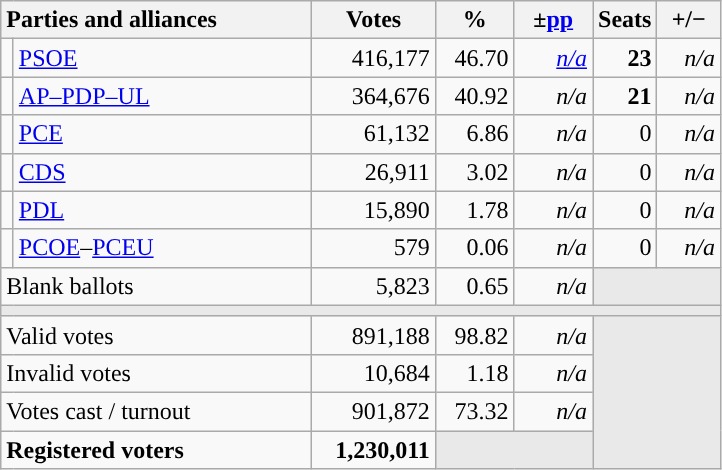<table class="wikitable" style="text-align:right;">
<tr>
<th style="text-align:left;" colspan="2" width="200">Parties and alliances</th>
<th width="75">Votes</th>
<th width="45">%</th>
<th width="45">±<a href='#'>pp</a></th>
<th width="35">Seats</th>
<th width="35">+/−</th>
</tr>
<tr>
<td width="1" style="color:inherit;background:"></td>
<td align="left"><a href='#'>PSOE</a></td>
<td>416,177</td>
<td>46.70</td>
<td><em><a href='#'>n/a</a></em></td>
<td><strong>23</strong></td>
<td><em>n/a</em></td>
</tr>
<tr>
<td style="color:inherit;background:"></td>
<td align="left"><a href='#'>AP–PDP–UL</a></td>
<td>364,676</td>
<td>40.92</td>
<td><em>n/a</em></td>
<td><strong>21</strong></td>
<td><em>n/a</em></td>
</tr>
<tr>
<td style="color:inherit;background:"></td>
<td align="left"><a href='#'>PCE</a></td>
<td>61,132</td>
<td>6.86</td>
<td><em>n/a</em></td>
<td>0</td>
<td><em>n/a</em></td>
</tr>
<tr>
<td style="color:inherit;background:"></td>
<td align="left"><a href='#'>CDS</a></td>
<td>26,911</td>
<td>3.02</td>
<td><em>n/a</em></td>
<td>0</td>
<td><em>n/a</em></td>
</tr>
<tr>
<td style="color:inherit;background:"></td>
<td align="left"><a href='#'>PDL</a></td>
<td>15,890</td>
<td>1.78</td>
<td><em>n/a</em></td>
<td>0</td>
<td><em>n/a</em></td>
</tr>
<tr>
<td style="color:inherit;background:"></td>
<td align="left"><a href='#'>PCOE</a>–<a href='#'>PCEU</a></td>
<td>579</td>
<td>0.06</td>
<td><em>n/a</em></td>
<td>0</td>
<td><em>n/a</em></td>
</tr>
<tr>
<td align="left" colspan="2">Blank ballots</td>
<td>5,823</td>
<td>0.65</td>
<td><em>n/a</em></td>
<td bgcolor="#E9E9E9" colspan="2"></td>
</tr>
<tr>
<td colspan="7" bgcolor="#E9E9E9"></td>
</tr>
<tr>
<td align="left" colspan="2">Valid votes</td>
<td>891,188</td>
<td>98.82</td>
<td><em>n/a</em></td>
<td bgcolor="#E9E9E9" colspan="2" rowspan="4"></td>
</tr>
<tr>
<td align="left" colspan="2">Invalid votes</td>
<td>10,684</td>
<td>1.18</td>
<td><em>n/a</em></td>
</tr>
<tr>
<td align="left" colspan="2">Votes cast / turnout</td>
<td>901,872</td>
<td>73.32</td>
<td><em>n/a</em></td>
</tr>
<tr style="font-weight:bold;">
<td align="left" colspan="2">Registered voters</td>
<td>1,230,011</td>
<td bgcolor="#E9E9E9" colspan="2"></td>
</tr>
</table>
